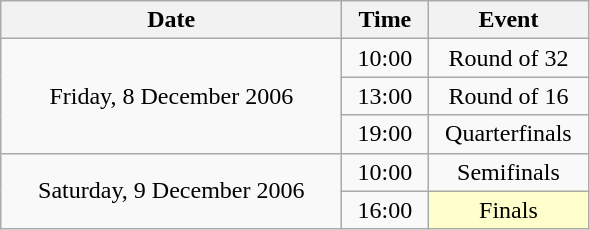<table class = "wikitable" style="text-align:center;">
<tr>
<th width=220>Date</th>
<th width=50>Time</th>
<th width=100>Event</th>
</tr>
<tr>
<td rowspan=3>Friday, 8 December 2006</td>
<td>10:00</td>
<td>Round of 32</td>
</tr>
<tr>
<td>13:00</td>
<td>Round of 16</td>
</tr>
<tr>
<td>19:00</td>
<td>Quarterfinals</td>
</tr>
<tr>
<td rowspan=2>Saturday, 9 December 2006</td>
<td>10:00</td>
<td>Semifinals</td>
</tr>
<tr>
<td>16:00</td>
<td bgcolor=ffffcc>Finals</td>
</tr>
</table>
